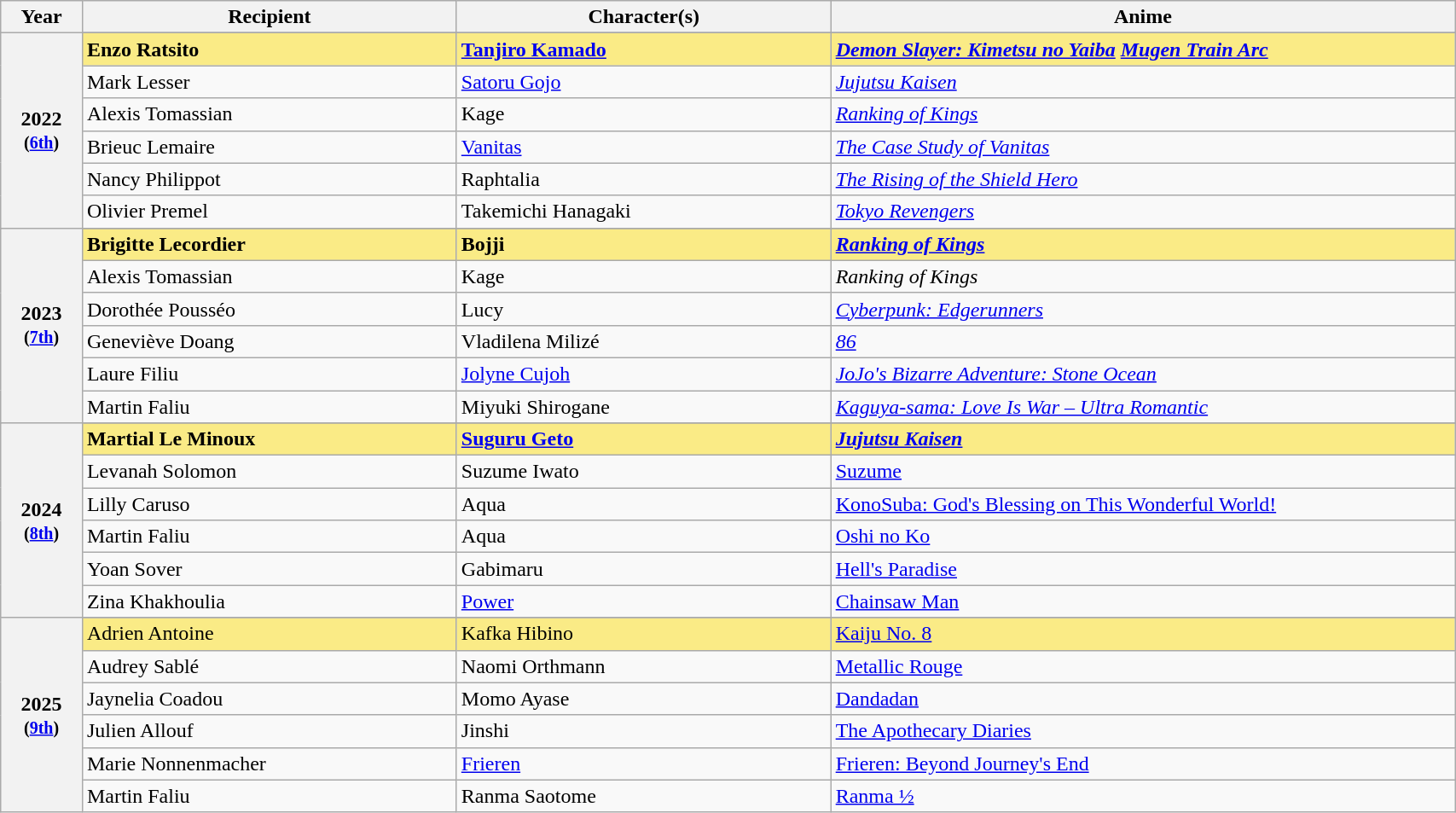<table class="wikitable" style="width:90%;">
<tr>
<th style="width:3%;">Year</th>
<th style="width:15%;">Recipient</th>
<th style="width:15%;">Character(s)</th>
<th style="width:25%;">Anime</th>
</tr>
<tr>
<th rowspan="7" style="text-align:center;">2022 <br><small>(<a href='#'>6th</a>)</small><br></th>
</tr>
<tr style="background:#FAEB86;">
<td><strong>Enzo Ratsito</strong></td>
<td><strong><a href='#'>Tanjiro Kamado</a></strong></td>
<td><strong><em><a href='#'>Demon Slayer: Kimetsu no Yaiba</a> <a href='#'>Mugen Train Arc</a></em></strong></td>
</tr>
<tr>
<td>Mark Lesser</td>
<td><a href='#'>Satoru Gojo</a></td>
<td><em><a href='#'>Jujutsu Kaisen</a></em></td>
</tr>
<tr>
<td>Alexis Tomassian</td>
<td>Kage</td>
<td><em><a href='#'>Ranking of Kings</a></em></td>
</tr>
<tr>
<td>Brieuc Lemaire</td>
<td><a href='#'>Vanitas</a></td>
<td><em><a href='#'>The Case Study of Vanitas</a></em></td>
</tr>
<tr>
<td>Nancy Philippot</td>
<td>Raphtalia</td>
<td><em><a href='#'>The Rising of the Shield Hero</a></em></td>
</tr>
<tr>
<td>Olivier Premel</td>
<td>Takemichi Hanagaki</td>
<td><em><a href='#'>Tokyo Revengers</a></em></td>
</tr>
<tr>
<th rowspan="7" style="text-align:center;">2023 <br><small>(<a href='#'>7th</a>)</small><br></th>
</tr>
<tr style="background:#FAEB86;">
<td><strong>Brigitte Lecordier</strong></td>
<td><strong>Bojji</strong></td>
<td><strong><em><a href='#'>Ranking of Kings</a></em></strong></td>
</tr>
<tr>
<td>Alexis Tomassian</td>
<td>Kage</td>
<td><em>Ranking of Kings</em></td>
</tr>
<tr>
<td>Dorothée Pousséo</td>
<td>Lucy</td>
<td><em><a href='#'>Cyberpunk: Edgerunners</a></em></td>
</tr>
<tr>
<td>Geneviève Doang</td>
<td>Vladilena Milizé</td>
<td><em><a href='#'>86</a></em></td>
</tr>
<tr>
<td>Laure Filiu</td>
<td><a href='#'>Jolyne Cujoh</a></td>
<td><em><a href='#'>JoJo's Bizarre Adventure: Stone Ocean</a></em></td>
</tr>
<tr>
<td>Martin Faliu</td>
<td>Miyuki Shirogane</td>
<td><em><a href='#'>Kaguya-sama: Love Is War – Ultra Romantic</a></em></td>
</tr>
<tr>
<th rowspan="7" style="text-align:center;">2024 <br><small>(<a href='#'>8th</a>)</small><br></th>
</tr>
<tr style="background:#FAEB86;">
<td><strong>Martial Le Minoux</strong></td>
<td><strong><a href='#'>Suguru Geto</a></strong></td>
<td><strong><em><a href='#'>Jujutsu Kaisen</a><em> <strong></td>
</tr>
<tr>
<td>Levanah Solomon</td>
<td>Suzume Iwato</td>
<td></em><a href='#'>Suzume</a><em></td>
</tr>
<tr>
<td>Lilly Caruso</td>
<td>Aqua</td>
<td></em><a href='#'>KonoSuba: God's Blessing on This Wonderful World!</a><em></td>
</tr>
<tr>
<td>Martin Faliu</td>
<td>Aqua</td>
<td></em><a href='#'>Oshi no Ko</a><em></td>
</tr>
<tr>
<td>Yoan Sover</td>
<td>Gabimaru</td>
<td></em><a href='#'>Hell's Paradise</a><em></td>
</tr>
<tr>
<td>Zina Khakhoulia</td>
<td><a href='#'>Power</a></td>
<td></em><a href='#'>Chainsaw Man</a><em></td>
</tr>
<tr>
<th rowspan="7" style="text-align:center;">2025 <br><small>(<a href='#'>9th</a>)</small><br></th>
</tr>
<tr style="background:#FAEB86;">
<td></strong>Adrien Antoine<strong></td>
<td></strong>Kafka Hibino<strong></td>
<td></em></strong><a href='#'>Kaiju No. 8</a><strong><em></td>
</tr>
<tr>
<td>Audrey Sablé</td>
<td>Naomi Orthmann</td>
<td></em><a href='#'>Metallic Rouge</a><em></td>
</tr>
<tr>
<td>Jaynelia Coadou</td>
<td>Momo Ayase</td>
<td></em><a href='#'>Dandadan</a><em></td>
</tr>
<tr>
<td>Julien Allouf</td>
<td>Jinshi</td>
<td></em><a href='#'>The Apothecary Diaries</a><em></td>
</tr>
<tr>
<td>Marie Nonnenmacher</td>
<td><a href='#'>Frieren</a></td>
<td></em><a href='#'>Frieren: Beyond Journey's End</a><em></td>
</tr>
<tr>
<td>Martin Faliu</td>
<td>Ranma Saotome</td>
<td></em><a href='#'>Ranma ½</a><em></td>
</tr>
</table>
